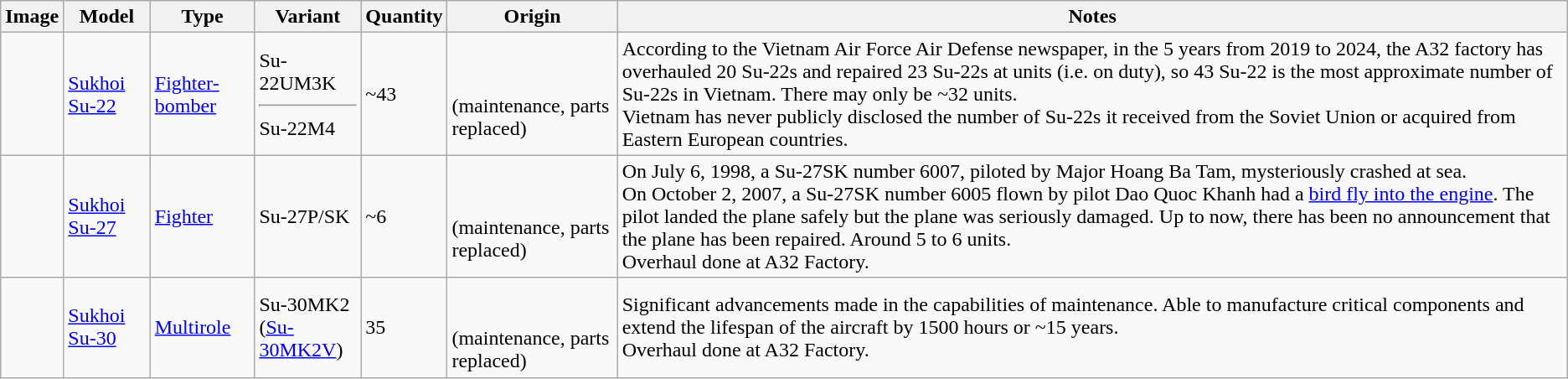<table class="wikitable">
<tr>
<th>Image</th>
<th>Model</th>
<th>Type</th>
<th>Variant</th>
<th>Quantity</th>
<th>Origin</th>
<th>Notes</th>
</tr>
<tr>
<td></td>
<td><a href='#'>Sukhoi Su-22</a></td>
<td><a href='#'>Fighter-bomber</a></td>
<td>Su-22UM3K <hr> Su-22M4</td>
<td>~43</td>
<td><br><br>(maintenance, parts replaced)</td>
<td>According to the Vietnam Air Force Air Defense newspaper, in the 5 years from 2019 to 2024, the A32 factory has overhauled 20 Su-22s and repaired 23 Su-22s at units (i.e. on duty), so 43 Su-22 is the most approximate number of Su-22s in Vietnam. There may only be ~32 units.<br>Vietnam has never publicly disclosed the number of Su-22s it received from the Soviet Union or acquired from Eastern European countries.</td>
</tr>
<tr>
<td></td>
<td><a href='#'>Sukhoi Su-27</a></td>
<td><a href='#'>Fighter</a></td>
<td>Su-27P/SK</td>
<td>~6</td>
<td><br><br>(maintenance, parts replaced)</td>
<td>On July 6, 1998, a Su-27SK number 6007, piloted by Major Hoang Ba Tam, mysteriously crashed at sea.<br>On October 2, 2007, a Su-27SK number 6005 flown by pilot Dao Quoc Khanh had a <a href='#'>bird fly into the engine</a>. The pilot landed the plane safely but the plane was seriously damaged. Up to now, there has been no announcement that the plane has been repaired. Around 5 to 6 units.<br>Overhaul done at A32 Factory.</td>
</tr>
<tr>
<td></td>
<td><a href='#'>Sukhoi Su-30</a></td>
<td><a href='#'>Multirole</a></td>
<td>Su-30MK2<br>(<a href='#'>Su-30MK2V</a>)</td>
<td>35</td>
<td><br><br>(maintenance, parts replaced)</td>
<td>Significant advancements made in the capabilities of maintenance. Able to manufacture critical components and extend the lifespan of the aircraft by 1500 hours or ~15 years.<br>Overhaul done at A32 Factory.</td>
</tr>
</table>
